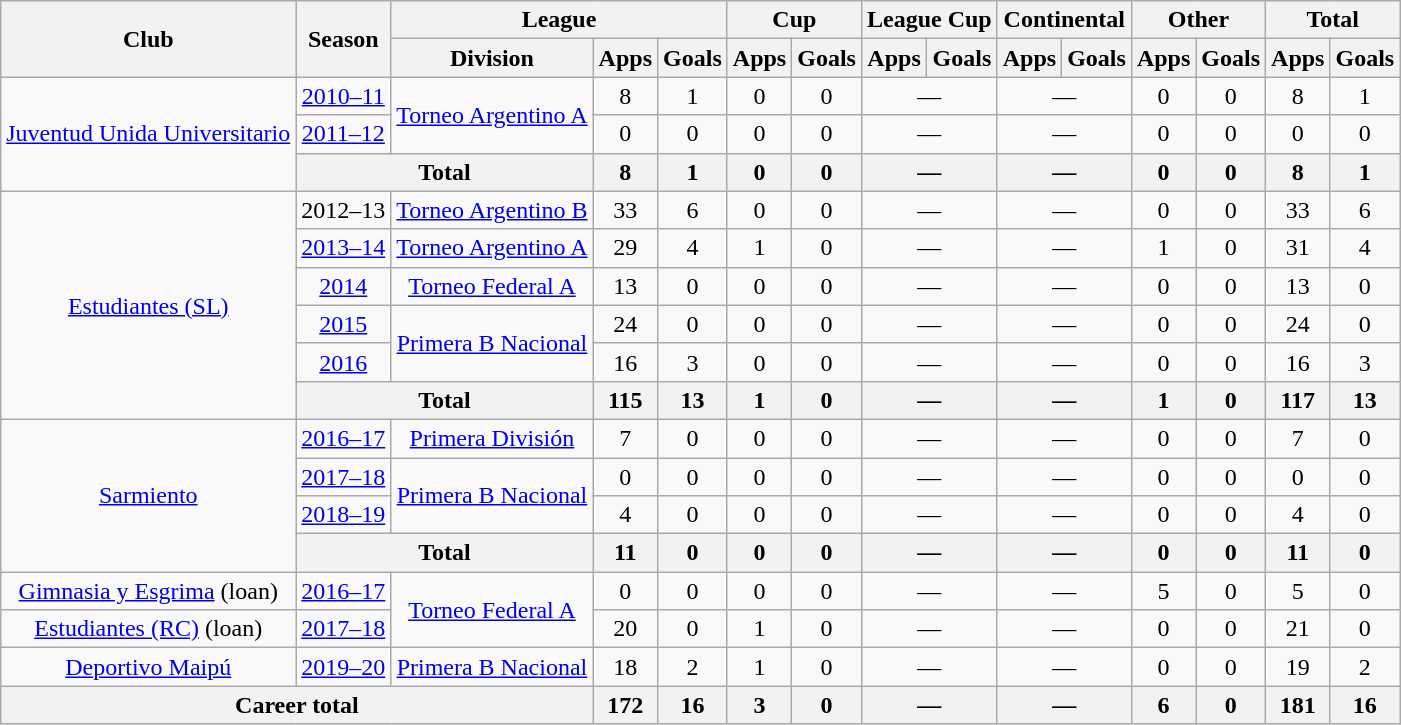<table class="wikitable" style="text-align:center">
<tr>
<th rowspan="2">Club</th>
<th rowspan="2">Season</th>
<th colspan="3">League</th>
<th colspan="2">Cup</th>
<th colspan="2">League Cup</th>
<th colspan="2">Continental</th>
<th colspan="2">Other</th>
<th colspan="2">Total</th>
</tr>
<tr>
<th>Division</th>
<th>Apps</th>
<th>Goals</th>
<th>Apps</th>
<th>Goals</th>
<th>Apps</th>
<th>Goals</th>
<th>Apps</th>
<th>Goals</th>
<th>Apps</th>
<th>Goals</th>
<th>Apps</th>
<th>Goals</th>
</tr>
<tr>
<td rowspan="3"><a href='#'>Juventud Unida Universitario</a></td>
<td><a href='#'>2010–11</a></td>
<td rowspan="2"><a href='#'>Torneo Argentino A</a></td>
<td>8</td>
<td>1</td>
<td>0</td>
<td>0</td>
<td colspan="2">—</td>
<td colspan="2">—</td>
<td>0</td>
<td>0</td>
<td>8</td>
<td>1</td>
</tr>
<tr>
<td><a href='#'>2011–12</a></td>
<td>0</td>
<td>0</td>
<td>0</td>
<td>0</td>
<td colspan="2">—</td>
<td colspan="2">—</td>
<td>0</td>
<td>0</td>
<td>0</td>
<td>0</td>
</tr>
<tr>
<th colspan="2">Total</th>
<th>8</th>
<th>1</th>
<th>0</th>
<th>0</th>
<th colspan="2">—</th>
<th colspan="2">—</th>
<th>0</th>
<th>0</th>
<th>8</th>
<th>1</th>
</tr>
<tr>
<td rowspan="6"><a href='#'>Estudiantes (SL)</a></td>
<td>2012–13</td>
<td rowspan="1"><a href='#'>Torneo Argentino B</a></td>
<td>33</td>
<td>6</td>
<td>0</td>
<td>0</td>
<td colspan="2">—</td>
<td colspan="2">—</td>
<td>0</td>
<td>0</td>
<td>33</td>
<td>6</td>
</tr>
<tr>
<td><a href='#'>2013–14</a></td>
<td rowspan="1"><a href='#'>Torneo Argentino A</a></td>
<td>29</td>
<td>4</td>
<td>1</td>
<td>0</td>
<td colspan="2">—</td>
<td colspan="2">—</td>
<td>1</td>
<td>0</td>
<td>31</td>
<td>4</td>
</tr>
<tr>
<td><a href='#'>2014</a></td>
<td rowspan="1"><a href='#'>Torneo Federal A</a></td>
<td>13</td>
<td>0</td>
<td>0</td>
<td>0</td>
<td colspan="2">—</td>
<td colspan="2">—</td>
<td>0</td>
<td>0</td>
<td>13</td>
<td>0</td>
</tr>
<tr>
<td><a href='#'>2015</a></td>
<td rowspan="2"><a href='#'>Primera B Nacional</a></td>
<td>24</td>
<td>0</td>
<td>0</td>
<td>0</td>
<td colspan="2">—</td>
<td colspan="2">—</td>
<td>0</td>
<td>0</td>
<td>24</td>
<td>0</td>
</tr>
<tr>
<td><a href='#'>2016</a></td>
<td>16</td>
<td>3</td>
<td>0</td>
<td>0</td>
<td colspan="2">—</td>
<td colspan="2">—</td>
<td>0</td>
<td>0</td>
<td>16</td>
<td>3</td>
</tr>
<tr>
<th colspan="2">Total</th>
<th>115</th>
<th>13</th>
<th>1</th>
<th>0</th>
<th colspan="2">—</th>
<th colspan="2">—</th>
<th>1</th>
<th>0</th>
<th>117</th>
<th>13</th>
</tr>
<tr>
<td rowspan="4"><a href='#'>Sarmiento</a></td>
<td><a href='#'>2016–17</a></td>
<td rowspan="1"><a href='#'>Primera División</a></td>
<td>7</td>
<td>0</td>
<td>0</td>
<td>0</td>
<td colspan="2">—</td>
<td colspan="2">—</td>
<td>0</td>
<td>0</td>
<td>7</td>
<td>0</td>
</tr>
<tr>
<td><a href='#'>2017–18</a></td>
<td rowspan="2"><a href='#'>Primera B Nacional</a></td>
<td>0</td>
<td>0</td>
<td>0</td>
<td>0</td>
<td colspan="2">—</td>
<td colspan="2">—</td>
<td>0</td>
<td>0</td>
<td>0</td>
<td>0</td>
</tr>
<tr>
<td><a href='#'>2018–19</a></td>
<td>4</td>
<td>0</td>
<td>0</td>
<td>0</td>
<td colspan="2">—</td>
<td colspan="2">—</td>
<td>0</td>
<td>0</td>
<td>4</td>
<td>0</td>
</tr>
<tr>
<th colspan="2">Total</th>
<th>11</th>
<th>0</th>
<th>0</th>
<th>0</th>
<th colspan="2">—</th>
<th colspan="2">—</th>
<th>0</th>
<th>0</th>
<th>11</th>
<th>0</th>
</tr>
<tr>
<td rowspan="1"><a href='#'>Gimnasia y Esgrima</a> (loan)</td>
<td><a href='#'>2016–17</a></td>
<td rowspan="2"><a href='#'>Torneo Federal A</a></td>
<td>0</td>
<td>0</td>
<td>0</td>
<td>0</td>
<td colspan="2">—</td>
<td colspan="2">—</td>
<td>5</td>
<td>0</td>
<td>5</td>
<td>0</td>
</tr>
<tr>
<td rowspan="1"><a href='#'>Estudiantes (RC)</a> (loan)</td>
<td><a href='#'>2017–18</a></td>
<td>20</td>
<td>0</td>
<td>1</td>
<td>0</td>
<td colspan="2">—</td>
<td colspan="2">—</td>
<td>0</td>
<td>0</td>
<td>21</td>
<td>0</td>
</tr>
<tr>
<td rowspan="1"><a href='#'>Deportivo Maipú</a></td>
<td><a href='#'>2019–20</a></td>
<td rowspan="1"><a href='#'>Primera B Nacional</a></td>
<td>18</td>
<td>2</td>
<td>1</td>
<td>0</td>
<td colspan="2">—</td>
<td colspan="2">—</td>
<td>0</td>
<td>0</td>
<td>19</td>
<td>2</td>
</tr>
<tr>
<th colspan="3">Career total</th>
<th>172</th>
<th>16</th>
<th>3</th>
<th>0</th>
<th colspan="2">—</th>
<th colspan="2">—</th>
<th>6</th>
<th>0</th>
<th>181</th>
<th>16</th>
</tr>
</table>
